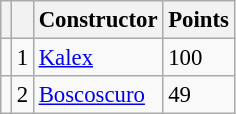<table class="wikitable" style="font-size: 95%;">
<tr>
<th></th>
<th></th>
<th>Constructor</th>
<th>Points</th>
</tr>
<tr>
<td></td>
<td align=center>1</td>
<td> <a href='#'>Kalex</a></td>
<td align=left>100</td>
</tr>
<tr>
<td></td>
<td align=center>2</td>
<td> <a href='#'>Boscoscuro</a></td>
<td align=left>49</td>
</tr>
</table>
